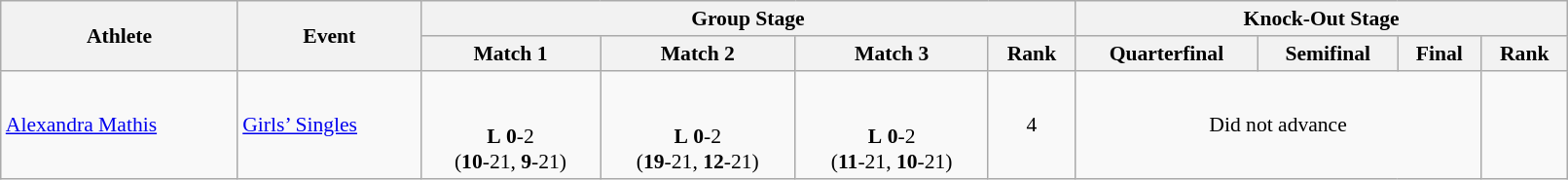<table class="wikitable" width="85%" style="text-align:left; font-size:90%">
<tr>
<th rowspan=2>Athlete</th>
<th rowspan=2>Event</th>
<th colspan=4>Group Stage</th>
<th colspan=4>Knock-Out Stage</th>
</tr>
<tr>
<th>Match 1</th>
<th>Match 2</th>
<th>Match 3</th>
<th>Rank</th>
<th>Quarterfinal</th>
<th>Semifinal</th>
<th>Final</th>
<th>Rank</th>
</tr>
<tr>
<td><a href='#'>Alexandra Mathis</a></td>
<td><a href='#'>Girls’ Singles</a></td>
<td align=center> <br><br><strong>L</strong> <strong>0</strong>-2 <br> (<strong>10</strong>-21, <strong>9</strong>-21)</td>
<td align=center> <br><br><strong>L</strong> <strong>0</strong>-2 <br> (<strong>19</strong>-21, <strong>12</strong>-21)</td>
<td align=center> <br><br><strong>L</strong> <strong>0</strong>-2 <br> (<strong>11</strong>-21, <strong>10</strong>-21)</td>
<td align=center>4</td>
<td colspan="3" align=center>Did not advance</td>
<td align=center></td>
</tr>
</table>
